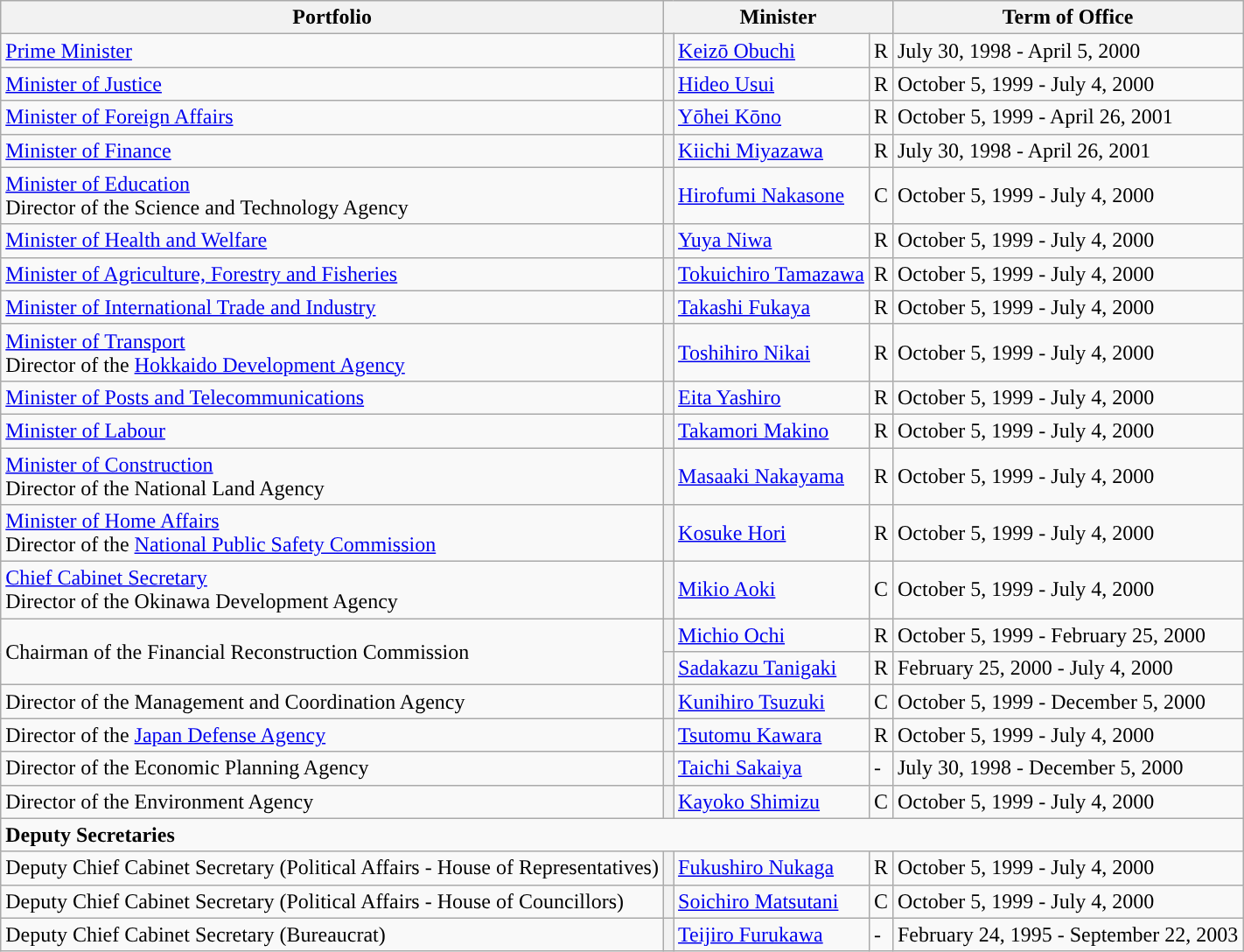<table class="wikitable">
<tr>
<th>Portfolio</th>
<th colspan=3>Minister</th>
<th>Term of Office</th>
</tr>
<tr>
<td><a href='#'>Prime Minister</a></td>
<th style="color:inherit;background-color: "></th>
<td><a href='#'>Keizō Obuchi</a></td>
<td>R</td>
<td>July 30, 1998 - April 5, 2000</td>
</tr>
<tr>
<td><a href='#'>Minister of Justice</a></td>
<th style="color:inherit;background-color: "></th>
<td><a href='#'>Hideo Usui</a></td>
<td>R</td>
<td>October 5, 1999 - July 4, 2000</td>
</tr>
<tr>
<td><a href='#'>Minister of Foreign Affairs</a></td>
<th style="color:inherit;background-color: "></th>
<td><a href='#'>Yōhei Kōno</a></td>
<td>R</td>
<td>October 5, 1999 - April 26, 2001</td>
</tr>
<tr>
<td><a href='#'>Minister of Finance</a></td>
<th style="color:inherit;background-color: "></th>
<td><a href='#'>Kiichi Miyazawa</a></td>
<td>R</td>
<td>July 30, 1998 - April 26, 2001</td>
</tr>
<tr>
<td><a href='#'>Minister of Education</a> <br>Director of the Science and Technology Agency</td>
<th style="color:inherit;background-color: "></th>
<td><a href='#'>Hirofumi Nakasone</a></td>
<td>C</td>
<td>October 5, 1999 - July 4, 2000</td>
</tr>
<tr>
<td><a href='#'>Minister of Health and Welfare</a></td>
<th style="color:inherit;background-color: "></th>
<td><a href='#'>Yuya Niwa</a></td>
<td>R</td>
<td>October 5, 1999 - July 4, 2000</td>
</tr>
<tr>
<td><a href='#'>Minister of Agriculture, Forestry and Fisheries</a></td>
<th style="color:inherit;background-color: "></th>
<td><a href='#'>Tokuichiro Tamazawa</a></td>
<td>R</td>
<td>October 5, 1999 - July 4, 2000</td>
</tr>
<tr>
<td><a href='#'>Minister of International Trade and Industry</a></td>
<th style="color:inherit;background-color: "></th>
<td><a href='#'>Takashi Fukaya</a></td>
<td>R</td>
<td>October 5, 1999 - July 4, 2000</td>
</tr>
<tr>
<td><a href='#'>Minister of Transport</a> <br>Director of the <a href='#'>Hokkaido Development Agency</a></td>
<th style="color:inherit;background-color: "></th>
<td><a href='#'>Toshihiro Nikai</a></td>
<td>R</td>
<td>October 5, 1999 - July 4, 2000</td>
</tr>
<tr>
<td><a href='#'>Minister of Posts and Telecommunications</a></td>
<th style="color:inherit;background-color: "></th>
<td><a href='#'>Eita Yashiro</a></td>
<td>R</td>
<td>October 5, 1999 - July 4, 2000</td>
</tr>
<tr>
<td><a href='#'>Minister of Labour</a></td>
<th style="color:inherit;background-color: "></th>
<td><a href='#'>Takamori Makino</a></td>
<td>R</td>
<td>October 5, 1999 - July 4, 2000</td>
</tr>
<tr>
<td><a href='#'>Minister of Construction</a> <br>Director of the National Land Agency</td>
<th style="color:inherit;background-color: "></th>
<td><a href='#'>Masaaki Nakayama</a></td>
<td>R</td>
<td>October 5, 1999 - July 4, 2000</td>
</tr>
<tr>
<td><a href='#'>Minister of Home Affairs</a> <br>Director of the <a href='#'>National Public Safety Commission</a></td>
<th style="color:inherit;background-color: "></th>
<td><a href='#'>Kosuke Hori</a></td>
<td>R</td>
<td>October 5, 1999 - July 4, 2000</td>
</tr>
<tr>
<td><a href='#'>Chief Cabinet Secretary</a> <br>Director of the Okinawa Development Agency</td>
<th style="color:inherit;background-color: "></th>
<td><a href='#'>Mikio Aoki</a></td>
<td>C</td>
<td>October 5, 1999 - July 4, 2000</td>
</tr>
<tr>
<td rowspan=2>Chairman of the Financial Reconstruction Commission</td>
<th style="color:inherit;background-color: "></th>
<td><a href='#'>Michio Ochi</a></td>
<td>R</td>
<td>October 5, 1999 - February 25, 2000</td>
</tr>
<tr>
<th style="color:inherit;background-color: "></th>
<td><a href='#'>Sadakazu Tanigaki</a></td>
<td>R</td>
<td>February 25, 2000 - July 4, 2000</td>
</tr>
<tr>
<td>Director of the Management and Coordination Agency</td>
<th style="color:inherit;background-color: "></th>
<td><a href='#'>Kunihiro Tsuzuki</a></td>
<td>C</td>
<td>October 5, 1999 - December 5, 2000</td>
</tr>
<tr>
<td>Director of the <a href='#'>Japan Defense Agency</a></td>
<th style="color:inherit;background-color: "></th>
<td><a href='#'>Tsutomu Kawara</a></td>
<td>R</td>
<td>October 5, 1999 - July 4, 2000</td>
</tr>
<tr>
<td>Director of the Economic Planning Agency</td>
<th style="color:inherit;background-color: "></th>
<td><a href='#'>Taichi Sakaiya</a></td>
<td>-</td>
<td>July 30, 1998 - December 5, 2000</td>
</tr>
<tr>
<td>Director of the Environment Agency</td>
<th style="color:inherit;background-color: "></th>
<td><a href='#'>Kayoko Shimizu</a></td>
<td>C</td>
<td>October 5, 1999 - July 4, 2000</td>
</tr>
<tr>
<td colspan=5><strong>Deputy Secretaries</strong></td>
</tr>
<tr>
<td>Deputy Chief Cabinet Secretary (Political Affairs - House of Representatives)</td>
<th style="color:inherit;background-color: "></th>
<td><a href='#'>Fukushiro Nukaga</a></td>
<td>R</td>
<td>October 5, 1999 - July 4, 2000</td>
</tr>
<tr>
<td>Deputy Chief Cabinet Secretary (Political Affairs - House of Councillors)</td>
<th style="color:inherit;background-color: "></th>
<td><a href='#'>Soichiro Matsutani</a></td>
<td>C</td>
<td>October 5, 1999 - July 4, 2000</td>
</tr>
<tr>
<td>Deputy Chief Cabinet Secretary (Bureaucrat)</td>
<th style="color:inherit;background-color: "></th>
<td><a href='#'>Teijiro Furukawa</a></td>
<td>-</td>
<td>February 24, 1995 - September 22, 2003</td>
</tr>
</table>
